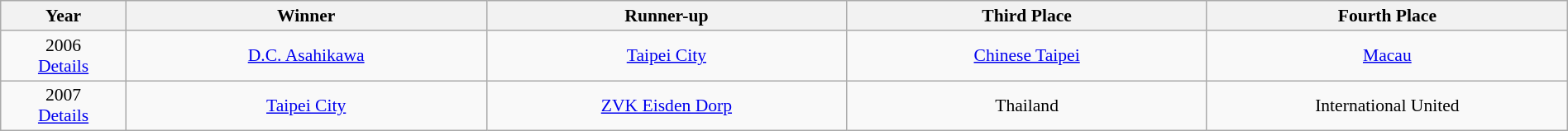<table class="wikitable" style="width:100%; font-size:90%; text-align:center;">
<tr>
<th width="8%">Year</th>
<th width="23%">Winner</th>
<th width="23%">Runner-up</th>
<th width="23%">Third Place</th>
<th width="23%">Fourth Place</th>
</tr>
<tr>
<td>2006<br><a href='#'>Details</a></td>
<td> <a href='#'>D.C. Asahikawa</a></td>
<td> <a href='#'>Taipei City</a></td>
<td> <a href='#'>Chinese Taipei</a></td>
<td> <a href='#'>Macau</a></td>
</tr>
<tr>
<td>2007<br><a href='#'>Details</a></td>
<td> <a href='#'>Taipei City</a></td>
<td> <a href='#'>ZVK Eisden Dorp</a></td>
<td> Thailand</td>
<td>International United</td>
</tr>
</table>
